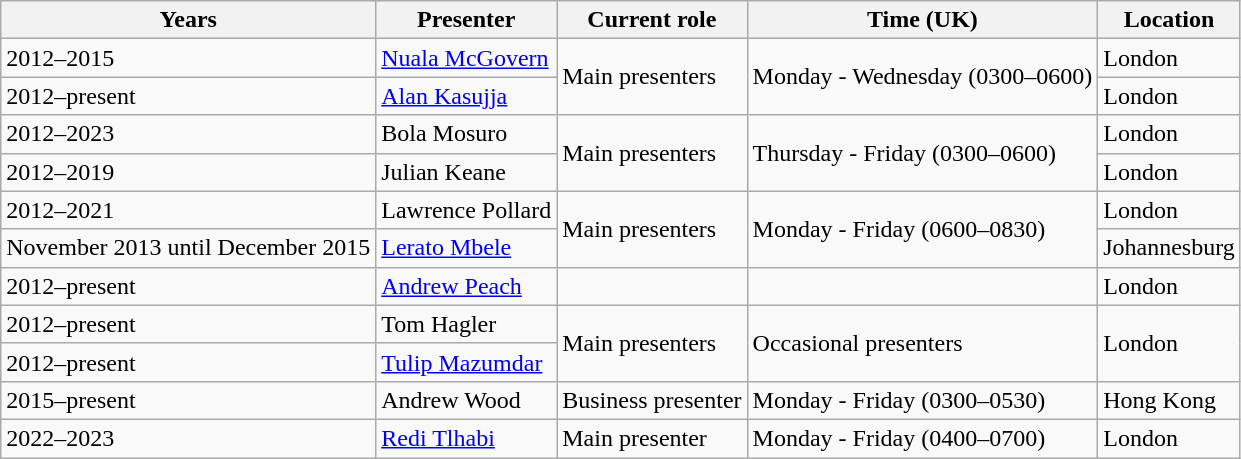<table class="wikitable">
<tr>
<th>Years</th>
<th>Presenter</th>
<th>Current role</th>
<th>Time (UK)</th>
<th>Location</th>
</tr>
<tr>
<td>2012–2015</td>
<td><a href='#'>Nuala McGovern</a></td>
<td rowspan="2">Main presenters</td>
<td rowspan="2">Monday - Wednesday (0300–0600)</td>
<td>London</td>
</tr>
<tr>
<td>2012–present</td>
<td><a href='#'>Alan Kasujja</a></td>
<td>London</td>
</tr>
<tr>
<td>2012–2023</td>
<td>Bola Mosuro</td>
<td rowspan="2">Main presenters</td>
<td rowspan="2">Thursday - Friday (0300–0600)</td>
<td>London</td>
</tr>
<tr>
<td>2012–2019</td>
<td>Julian Keane</td>
<td>London</td>
</tr>
<tr>
<td>2012–2021</td>
<td>Lawrence Pollard</td>
<td rowspan="2">Main presenters</td>
<td rowspan="2">Monday - Friday (0600–0830)</td>
<td>London</td>
</tr>
<tr>
<td>November 2013 until December 2015</td>
<td><a href='#'>Lerato Mbele</a></td>
<td>Johannesburg</td>
</tr>
<tr>
<td>2012–present</td>
<td><a href='#'>Andrew Peach</a></td>
<td></td>
<td></td>
<td>London</td>
</tr>
<tr>
<td>2012–present</td>
<td>Tom Hagler</td>
<td rowspan="2">Main presenters</td>
<td rowspan="2">Occasional presenters</td>
<td rowspan="2">London</td>
</tr>
<tr>
<td>2012–present</td>
<td><a href='#'>Tulip Mazumdar</a></td>
</tr>
<tr>
<td>2015–present</td>
<td>Andrew Wood</td>
<td rowspan="1">Business presenter</td>
<td rowspan="1">Monday - Friday (0300–0530)</td>
<td>Hong Kong</td>
</tr>
<tr>
<td>2022–2023</td>
<td><a href='#'>Redi Tlhabi</a></td>
<td>Main presenter</td>
<td>Monday - Friday (0400–0700)</td>
<td>London<br></td>
</tr>
</table>
